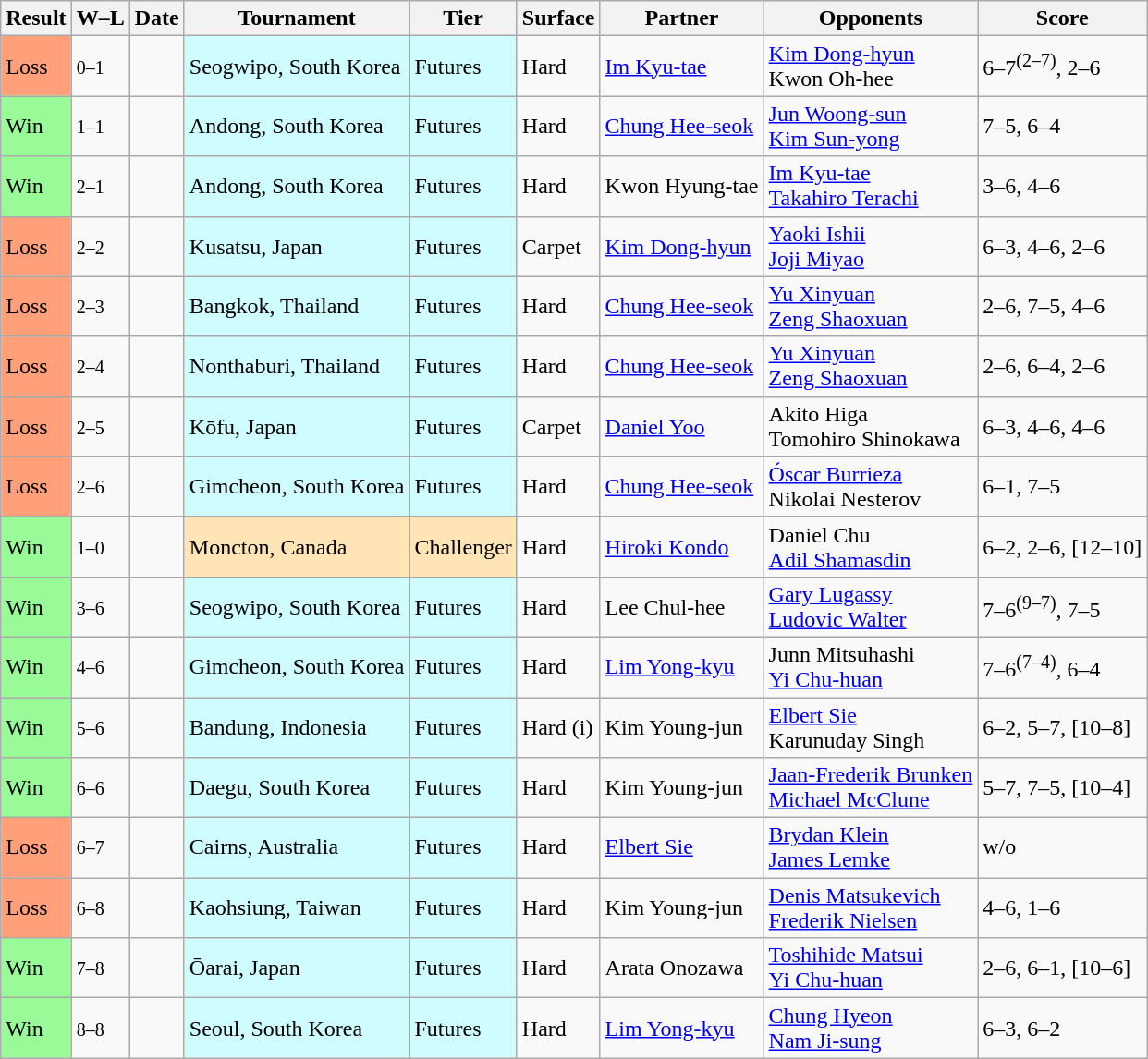<table class="sortable wikitable">
<tr>
<th>Result</th>
<th class="unsortable">W–L</th>
<th>Date</th>
<th>Tournament</th>
<th>Tier</th>
<th>Surface</th>
<th>Partner</th>
<th>Opponents</th>
<th class="unsortable">Score</th>
</tr>
<tr>
<td bgcolor=ffa07a>Loss</td>
<td><small>0–1</small></td>
<td></td>
<td bgcolor=cffcff>Seogwipo, South Korea</td>
<td bgcolor=cffcff>Futures</td>
<td>Hard</td>
<td> <a href='#'>Im Kyu-tae</a></td>
<td> <a href='#'>Kim Dong-hyun</a><br> Kwon Oh-hee</td>
<td>6–7<sup>(2–7)</sup>, 2–6</td>
</tr>
<tr>
<td bgcolor=98fb98>Win</td>
<td><small>1–1</small></td>
<td></td>
<td bgcolor=cffcff>Andong, South Korea</td>
<td bgcolor=cffcff>Futures</td>
<td>Hard</td>
<td> <a href='#'>Chung Hee-seok</a></td>
<td> <a href='#'>Jun Woong-sun</a><br> <a href='#'>Kim Sun-yong</a></td>
<td>7–5, 6–4</td>
</tr>
<tr>
<td bgcolor=98fb98>Win</td>
<td><small>2–1</small></td>
<td></td>
<td bgcolor=cffcff>Andong, South Korea</td>
<td bgcolor=cffcff>Futures</td>
<td>Hard</td>
<td> Kwon Hyung-tae</td>
<td> <a href='#'>Im Kyu-tae</a><br> <a href='#'>Takahiro Terachi</a></td>
<td>3–6, 4–6</td>
</tr>
<tr>
<td bgcolor=ffa07a>Loss</td>
<td><small>2–2</small></td>
<td></td>
<td bgcolor=cffcff>Kusatsu, Japan</td>
<td bgcolor=cffcff>Futures</td>
<td>Carpet</td>
<td> <a href='#'>Kim Dong-hyun</a></td>
<td> <a href='#'>Yaoki Ishii</a> <br> <a href='#'>Joji Miyao</a></td>
<td>6–3, 4–6, 2–6</td>
</tr>
<tr>
<td bgcolor=ffa07a>Loss</td>
<td><small>2–3</small></td>
<td></td>
<td bgcolor=cffcff>Bangkok, Thailand</td>
<td bgcolor=cffcff>Futures</td>
<td>Hard</td>
<td> <a href='#'>Chung Hee-seok</a></td>
<td> <a href='#'>Yu Xinyuan</a><br> <a href='#'>Zeng Shaoxuan</a></td>
<td>2–6, 7–5, 4–6</td>
</tr>
<tr>
<td bgcolor=ffa07a>Loss</td>
<td><small>2–4</small></td>
<td></td>
<td bgcolor=cffcff>Nonthaburi, Thailand</td>
<td bgcolor=cffcff>Futures</td>
<td>Hard</td>
<td> <a href='#'>Chung Hee-seok</a></td>
<td> <a href='#'>Yu Xinyuan</a><br> <a href='#'>Zeng Shaoxuan</a></td>
<td>2–6, 6–4, 2–6</td>
</tr>
<tr>
<td bgcolor=ffa07a>Loss</td>
<td><small>2–5</small></td>
<td></td>
<td bgcolor=cffcff>Kōfu, Japan</td>
<td bgcolor=cffcff>Futures</td>
<td>Carpet</td>
<td> <a href='#'>Daniel Yoo</a></td>
<td> Akito Higa<br> Tomohiro Shinokawa</td>
<td>6–3, 4–6, 4–6</td>
</tr>
<tr>
<td bgcolor=ffa07a>Loss</td>
<td><small>2–6</small></td>
<td></td>
<td bgcolor=cffcff>Gimcheon, South Korea</td>
<td bgcolor=cffcff>Futures</td>
<td>Hard</td>
<td> <a href='#'>Chung Hee-seok</a></td>
<td> <a href='#'>Óscar Burrieza</a><br> Nikolai Nesterov</td>
<td>6–1, 7–5</td>
</tr>
<tr>
<td bgcolor=98fb98>Win</td>
<td><small>1–0</small></td>
<td></td>
<td bgcolor=moccasin>Moncton, Canada</td>
<td bgcolor=moccasin>Challenger</td>
<td>Hard</td>
<td> <a href='#'>Hiroki Kondo</a></td>
<td> Daniel Chu<br> <a href='#'>Adil Shamasdin</a></td>
<td>6–2, 2–6, [12–10]</td>
</tr>
<tr>
<td bgcolor=98fb98>Win</td>
<td><small>3–6</small></td>
<td></td>
<td bgcolor=cffcff>Seogwipo, South Korea</td>
<td bgcolor=cffcff>Futures</td>
<td>Hard</td>
<td> Lee Chul-hee</td>
<td> <a href='#'>Gary Lugassy</a><br> <a href='#'>Ludovic Walter</a></td>
<td>7–6<sup>(9–7)</sup>, 7–5</td>
</tr>
<tr>
<td bgcolor=98fb98>Win</td>
<td><small>4–6</small></td>
<td></td>
<td bgcolor=cffcff>Gimcheon, South Korea</td>
<td bgcolor=cffcff>Futures</td>
<td>Hard</td>
<td> <a href='#'>Lim Yong-kyu</a></td>
<td> Junn Mitsuhashi<br> <a href='#'>Yi Chu-huan</a></td>
<td>7–6<sup>(7–4)</sup>, 6–4</td>
</tr>
<tr>
<td bgcolor=98fb98>Win</td>
<td><small>5–6</small></td>
<td></td>
<td bgcolor=cffcff>Bandung, Indonesia</td>
<td bgcolor=cffcff>Futures</td>
<td>Hard (i)</td>
<td> Kim Young-jun</td>
<td> <a href='#'>Elbert Sie</a><br> Karunuday Singh</td>
<td>6–2, 5–7, [10–8]</td>
</tr>
<tr>
<td bgcolor=98fb98>Win</td>
<td><small>6–6</small></td>
<td></td>
<td bgcolor=cffcff>Daegu, South Korea</td>
<td bgcolor=cffcff>Futures</td>
<td>Hard</td>
<td> Kim Young-jun</td>
<td> <a href='#'>Jaan-Frederik Brunken</a><br> <a href='#'>Michael McClune</a></td>
<td>5–7, 7–5, [10–4]</td>
</tr>
<tr>
<td bgcolor=ffa07a>Loss</td>
<td><small>6–7</small></td>
<td></td>
<td bgcolor=cffcff>Cairns, Australia</td>
<td bgcolor=cffcff>Futures</td>
<td>Hard</td>
<td> <a href='#'>Elbert Sie</a></td>
<td> <a href='#'>Brydan Klein</a><br> <a href='#'>James Lemke</a></td>
<td>w/o</td>
</tr>
<tr>
<td bgcolor=ffa07a>Loss</td>
<td><small>6–8</small></td>
<td></td>
<td bgcolor=cffcff>Kaohsiung, Taiwan</td>
<td bgcolor=cffcff>Futures</td>
<td>Hard</td>
<td> Kim Young-jun</td>
<td> <a href='#'>Denis Matsukevich</a><br> <a href='#'>Frederik Nielsen</a></td>
<td>4–6, 1–6</td>
</tr>
<tr>
<td bgcolor=98fb98>Win</td>
<td><small>7–8</small></td>
<td></td>
<td bgcolor=cffcff>Ōarai, Japan</td>
<td bgcolor=cffcff>Futures</td>
<td>Hard</td>
<td> Arata Onozawa</td>
<td> <a href='#'>Toshihide Matsui</a><br> <a href='#'>Yi Chu-huan</a></td>
<td>2–6, 6–1, [10–6]</td>
</tr>
<tr>
<td bgcolor=98fb98>Win</td>
<td><small>8–8</small></td>
<td></td>
<td bgcolor=cffcff>Seoul, South Korea</td>
<td bgcolor=cffcff>Futures</td>
<td>Hard</td>
<td> <a href='#'>Lim Yong-kyu</a></td>
<td> <a href='#'>Chung Hyeon</a><br> <a href='#'>Nam Ji-sung</a></td>
<td>6–3, 6–2</td>
</tr>
</table>
